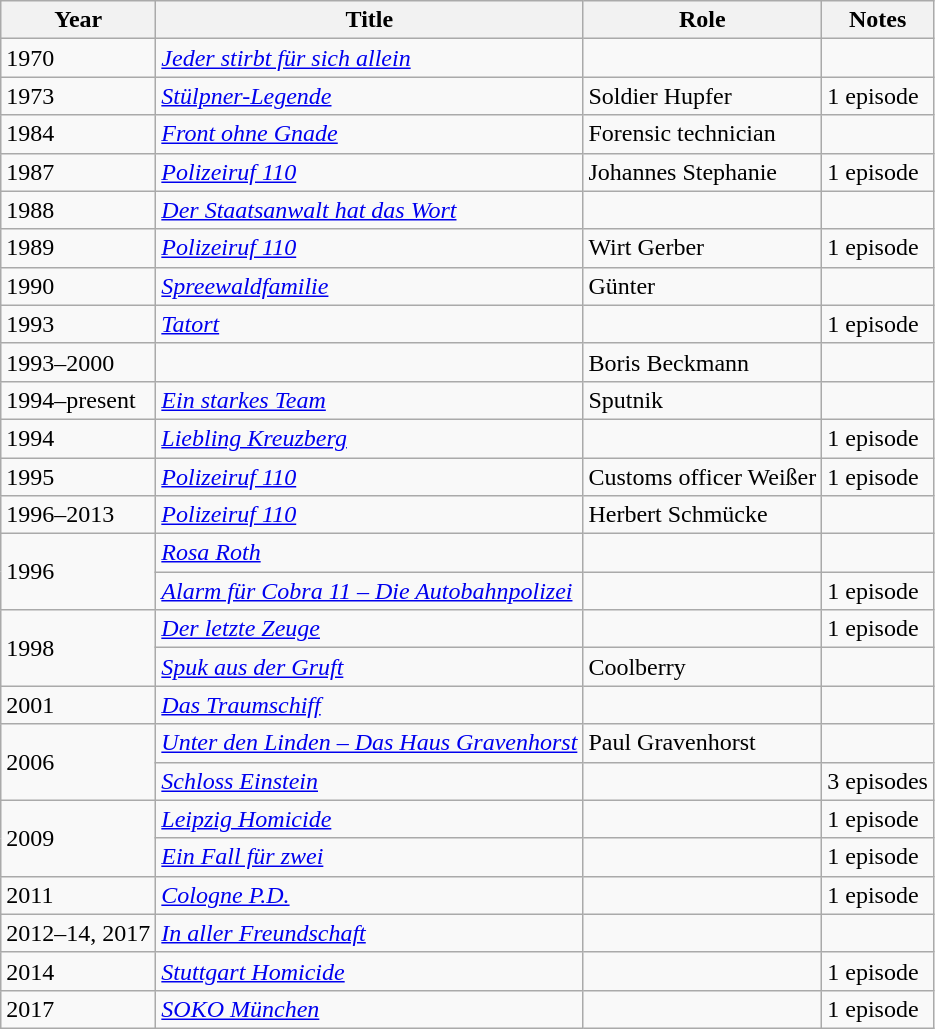<table class="wikitable sortable">
<tr>
<th>Year</th>
<th>Title</th>
<th>Role</th>
<th class="unsortable">Notes</th>
</tr>
<tr>
<td>1970</td>
<td><em><a href='#'>Jeder stirbt für sich allein</a></em></td>
<td></td>
<td></td>
</tr>
<tr>
<td>1973</td>
<td><em><a href='#'>Stülpner-Legende</a></em></td>
<td>Soldier Hupfer</td>
<td>1 episode</td>
</tr>
<tr>
<td>1984</td>
<td><em><a href='#'>Front ohne Gnade</a></em></td>
<td>Forensic technician</td>
<td></td>
</tr>
<tr>
<td>1987</td>
<td><em><a href='#'>Polizeiruf 110</a></em></td>
<td>Johannes Stephanie</td>
<td>1 episode</td>
</tr>
<tr>
<td>1988</td>
<td><em><a href='#'>Der Staatsanwalt hat das Wort</a></em></td>
<td></td>
<td></td>
</tr>
<tr>
<td>1989</td>
<td><em><a href='#'>Polizeiruf 110</a></em></td>
<td>Wirt Gerber</td>
<td>1 episode</td>
</tr>
<tr>
<td>1990</td>
<td><em><a href='#'>Spreewaldfamilie</a></em></td>
<td>Günter</td>
<td></td>
</tr>
<tr>
<td>1993</td>
<td><em><a href='#'>Tatort</a></em></td>
<td></td>
<td>1 episode</td>
</tr>
<tr>
<td>1993–2000</td>
<td><em></em></td>
<td>Boris Beckmann</td>
<td></td>
</tr>
<tr>
<td>1994–present</td>
<td><em><a href='#'>Ein starkes Team</a></em></td>
<td>Sputnik</td>
<td></td>
</tr>
<tr>
<td>1994</td>
<td><em><a href='#'>Liebling Kreuzberg</a></em></td>
<td></td>
<td>1 episode</td>
</tr>
<tr>
<td>1995</td>
<td><em><a href='#'>Polizeiruf 110</a></em></td>
<td>Customs officer Weißer</td>
<td>1 episode</td>
</tr>
<tr>
<td>1996–2013</td>
<td><em><a href='#'>Polizeiruf 110</a></em></td>
<td>Herbert Schmücke</td>
<td></td>
</tr>
<tr>
<td rowspan=2>1996</td>
<td><em><a href='#'>Rosa Roth</a></em></td>
<td></td>
<td></td>
</tr>
<tr>
<td><em><a href='#'>Alarm für Cobra 11 – Die Autobahnpolizei</a></em></td>
<td></td>
<td>1 episode</td>
</tr>
<tr>
<td rowspan=2>1998</td>
<td><em><a href='#'>Der letzte Zeuge</a></em></td>
<td></td>
<td>1 episode</td>
</tr>
<tr>
<td><em><a href='#'>Spuk aus der Gruft</a></em></td>
<td>Coolberry</td>
<td></td>
</tr>
<tr>
<td>2001</td>
<td><em><a href='#'>Das Traumschiff</a></em></td>
<td></td>
<td></td>
</tr>
<tr>
<td rowspan=2>2006</td>
<td><em><a href='#'>Unter den Linden – Das Haus Gravenhorst</a></em></td>
<td>Paul Gravenhorst</td>
<td></td>
</tr>
<tr>
<td><em><a href='#'>Schloss Einstein</a></em></td>
<td></td>
<td>3 episodes</td>
</tr>
<tr>
<td rowspan=2>2009</td>
<td><em><a href='#'>Leipzig Homicide</a></em></td>
<td></td>
<td>1 episode</td>
</tr>
<tr>
<td><em><a href='#'>Ein Fall für zwei</a></em></td>
<td></td>
<td>1 episode</td>
</tr>
<tr>
<td>2011</td>
<td><em><a href='#'>Cologne P.D.</a></em></td>
<td></td>
<td>1 episode</td>
</tr>
<tr>
<td>2012–14, 2017</td>
<td><em><a href='#'>In aller Freundschaft</a></em></td>
<td></td>
<td></td>
</tr>
<tr>
<td>2014</td>
<td><em><a href='#'>Stuttgart Homicide</a></em></td>
<td></td>
<td>1 episode</td>
</tr>
<tr>
<td>2017</td>
<td><em><a href='#'>SOKO München</a></em></td>
<td></td>
<td>1 episode</td>
</tr>
</table>
